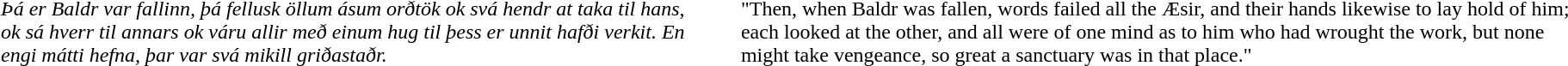<table>
<tr>
<td style="padding: 1pt 10pt;"><br><em>Þá er Baldr var fallinn, þá fellusk öllum ásum orðtök ok svá hendr at taka til hans, ok sá hverr til annars ok váru allir með einum hug til þess er unnit hafði verkit. En engi mátti hefna, þar var svá mikill griðastaðr.</em> </td>
<td style="padding: 1pt 10pt;"><br>"Then, when Baldr was fallen, words failed all the Æsir, and their hands likewise to lay hold of him; each looked at the other, and all were of one mind as to him who had wrought the work, but none might take vengeance, so great a sanctuary was in that place." </td>
<td></td>
</tr>
</table>
